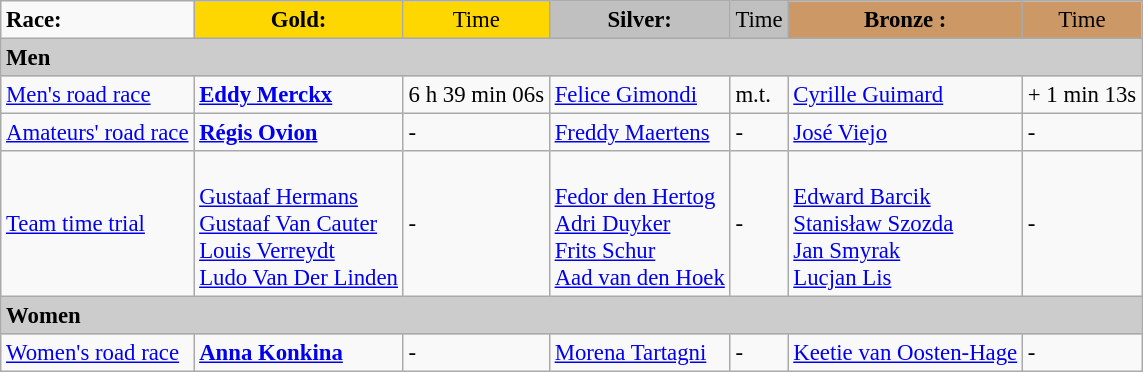<table class="wikitable" style="text-align: left; font-size: 95%; border: gray solid 1px; border-collapse: collapse;">
<tr>
<td><strong>Race:</strong></td>
<td style="text-align:center;background-color:gold;"><strong>Gold:</strong></td>
<td style="text-align:center;background-color:gold;">Time</td>
<td style="text-align:center;background-color:silver;"><strong>Silver:</strong></td>
<td style="text-align:center;background-color:silver;">Time</td>
<td style="text-align:center;background-color:#CC9966;"><strong>Bronze :</strong></td>
<td style="text-align:center;background-color:#CC9966;">Time</td>
</tr>
<tr bgcolor="#cccccc">
<td colspan=7><strong>Men</strong></td>
</tr>
<tr>
<td><a href='#'>Men's road race</a><br></td>
<td><strong><a href='#'>Eddy Merckx</a></strong><br><small></small></td>
<td>6 h 39 min 06s</td>
<td><a href='#'>Felice Gimondi</a><br><small></small></td>
<td>m.t.</td>
<td><a href='#'>Cyrille Guimard</a><br><small></small></td>
<td>+ 1 min 13s</td>
</tr>
<tr>
<td><a href='#'>Amateurs' road race</a></td>
<td><strong><a href='#'>Régis Ovion</a></strong><br><small></small></td>
<td>-</td>
<td><a href='#'>Freddy Maertens</a><br><small></small></td>
<td>-</td>
<td><a href='#'>José Viejo</a><br><small></small></td>
<td>-</td>
</tr>
<tr>
<td><a href='#'>Team time trial</a></td>
<td><strong> </strong> <br> <a href='#'>Gustaaf Hermans</a><br> <a href='#'>Gustaaf Van Cauter</a><br> <a href='#'>Louis Verreydt</a><br> <a href='#'>Ludo Van Der Linden</a></td>
<td>-</td>
<td> <br> <a href='#'>Fedor den Hertog</a><br> <a href='#'>Adri Duyker</a><br> <a href='#'>Frits Schur</a><br> <a href='#'>Aad van den Hoek</a></td>
<td>-</td>
<td> <br> <a href='#'>Edward Barcik</a><br> <a href='#'>Stanisław Szozda</a><br> <a href='#'>Jan Smyrak</a><br> <a href='#'>Lucjan Lis</a></td>
<td>-</td>
</tr>
<tr bgcolor="#cccccc">
<td colspan=7><strong>Women</strong></td>
</tr>
<tr>
<td><a href='#'>Women's road race</a></td>
<td><strong><a href='#'>Anna Konkina</a></strong><br><small></small></td>
<td>-</td>
<td><a href='#'>Morena Tartagni</a><br><small></small></td>
<td>-</td>
<td><a href='#'>Keetie van Oosten-Hage</a><br><small></small></td>
<td>-</td>
</tr>
</table>
